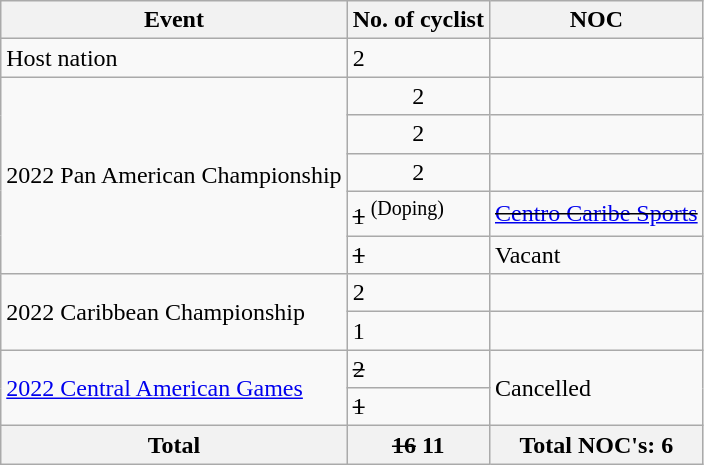<table class="wikitable">
<tr>
<th>Event</th>
<th>No. of cyclist</th>
<th>NOC</th>
</tr>
<tr>
<td>Host nation</td>
<td>2</td>
<td></td>
</tr>
<tr>
<td rowspan="5">2022 Pan American Championship</td>
<td align="center">2</td>
<td></td>
</tr>
<tr>
<td style="text-align:center;">2</td>
<td></td>
</tr>
<tr>
<td align="center">2</td>
<td></td>
</tr>
<tr>
<td><s>1</s> <sup>(Doping)</sup></td>
<td><s> <a href='#'>Centro Caribe Sports</a></s> </td>
</tr>
<tr>
<td><s>1</s></td>
<td>Vacant</td>
</tr>
<tr>
<td rowspan="2">2022 Caribbean Championship</td>
<td>2</td>
<td></td>
</tr>
<tr>
<td>1</td>
<td></td>
</tr>
<tr>
<td rowspan="2"><a href='#'>2022 Central American Games</a></td>
<td><s>2</s></td>
<td rowspan="2">Cancelled</td>
</tr>
<tr>
<td><s>1</s></td>
</tr>
<tr>
<th>Total</th>
<th><s>16</s> 11</th>
<th>Total NOC's: 6</th>
</tr>
</table>
